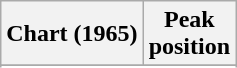<table class="wikitable sortable">
<tr>
<th align="left">Chart (1965)</th>
<th align="left">Peak<br>position</th>
</tr>
<tr>
</tr>
<tr>
</tr>
<tr>
</tr>
</table>
